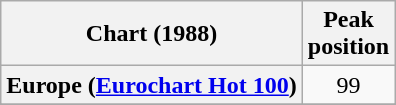<table class="wikitable sortable plainrowheaders" style="text-align:center">
<tr>
<th>Chart (1988)</th>
<th>Peak<br>position</th>
</tr>
<tr>
<th scope="row">Europe (<a href='#'>Eurochart Hot 100</a>)</th>
<td>99</td>
</tr>
<tr>
</tr>
<tr>
</tr>
</table>
